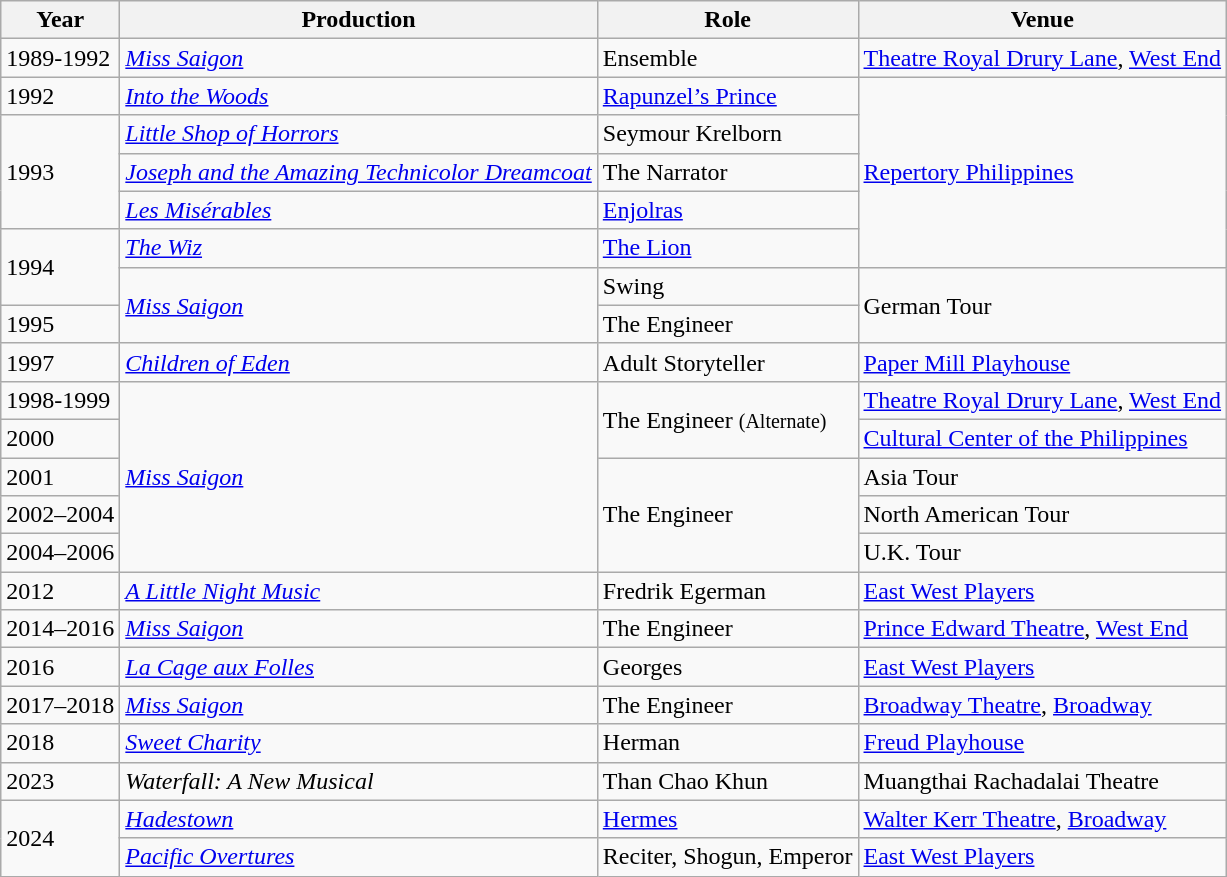<table class="wikitable">
<tr>
<th>Year</th>
<th>Production</th>
<th>Role</th>
<th>Venue</th>
</tr>
<tr>
<td>1989-1992</td>
<td><em><a href='#'>Miss Saigon</a></em></td>
<td>Ensemble</td>
<td><a href='#'>Theatre Royal Drury Lane</a>, <a href='#'>West End</a></td>
</tr>
<tr>
<td>1992</td>
<td><em><a href='#'>Into the Woods</a></em></td>
<td><a href='#'>Rapunzel’s Prince</a></td>
<td rowspan=5><a href='#'>Repertory Philippines</a></td>
</tr>
<tr>
<td rowspan="3">1993</td>
<td><a href='#'><em>Little Shop of Horrors</em></a></td>
<td>Seymour Krelborn</td>
</tr>
<tr>
<td><em><a href='#'>Joseph and the Amazing Technicolor Dreamcoat</a></em></td>
<td>The Narrator</td>
</tr>
<tr>
<td><a href='#'><em>Les Misérables</em></a></td>
<td><a href='#'>Enjolras</a></td>
</tr>
<tr>
<td rowspan=2>1994</td>
<td><em><a href='#'>The Wiz</a></em></td>
<td><a href='#'>The Lion</a></td>
</tr>
<tr>
<td rowspan="2"><em><a href='#'>Miss Saigon</a></em></td>
<td>Swing</td>
<td rowspan=2>German Tour</td>
</tr>
<tr>
<td>1995</td>
<td>The Engineer</td>
</tr>
<tr>
<td>1997</td>
<td><em><a href='#'>Children of Eden</a></em></td>
<td>Adult Storyteller</td>
<td><a href='#'>Paper Mill Playhouse</a></td>
</tr>
<tr>
<td>1998-1999</td>
<td rowspan="5"><em><a href='#'>Miss Saigon</a></em></td>
<td rowspan=2>The Engineer <small>(Alternate)</small></td>
<td><a href='#'>Theatre Royal Drury Lane</a>, <a href='#'>West End</a></td>
</tr>
<tr>
<td>2000</td>
<td><a href='#'>Cultural Center of the Philippines</a></td>
</tr>
<tr>
<td>2001</td>
<td rowspan=3>The Engineer</td>
<td>Asia Tour</td>
</tr>
<tr>
<td>2002–2004</td>
<td>North American Tour</td>
</tr>
<tr>
<td>2004–2006</td>
<td>U.K. Tour</td>
</tr>
<tr>
<td>2012</td>
<td><em><a href='#'>A Little Night Music</a></em></td>
<td>Fredrik Egerman</td>
<td><a href='#'>East West Players</a></td>
</tr>
<tr>
<td>2014–2016</td>
<td><em><a href='#'>Miss Saigon</a></em></td>
<td>The Engineer</td>
<td><a href='#'>Prince Edward Theatre</a>, <a href='#'>West End</a></td>
</tr>
<tr>
<td>2016</td>
<td><a href='#'><em>La Cage aux Folles</em></a></td>
<td>Georges</td>
<td><a href='#'>East West Players</a></td>
</tr>
<tr>
<td>2017–2018</td>
<td><em><a href='#'>Miss Saigon</a></em></td>
<td>The Engineer</td>
<td><a href='#'>Broadway Theatre</a>, <a href='#'>Broadway</a></td>
</tr>
<tr>
<td>2018</td>
<td><em><a href='#'>Sweet Charity</a></em></td>
<td>Herman</td>
<td><a href='#'>Freud Playhouse</a></td>
</tr>
<tr>
<td>2023</td>
<td><em>Waterfall: A New Musical</em></td>
<td>Than Chao Khun</td>
<td>Muangthai Rachadalai Theatre</td>
</tr>
<tr>
<td rowspan=2>2024</td>
<td><em><a href='#'>Hadestown</a></em></td>
<td><a href='#'>Hermes</a></td>
<td><a href='#'>Walter Kerr Theatre</a>, <a href='#'>Broadway</a></td>
</tr>
<tr>
<td><em><a href='#'>Pacific Overtures</a></em></td>
<td>Reciter, Shogun, Emperor</td>
<td><a href='#'>East West Players</a></td>
</tr>
</table>
